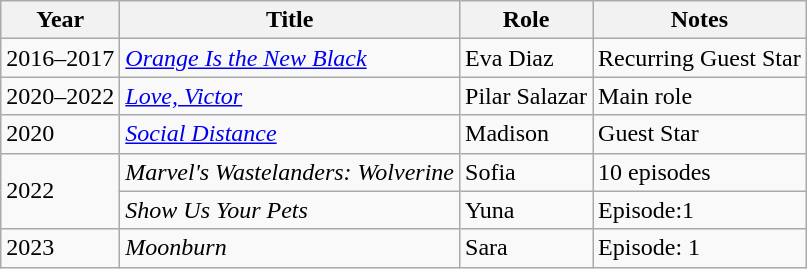<table class="wikitable sortable">
<tr>
<th scope="col">Year</th>
<th scope="col">Title</th>
<th scope="col">Role</th>
<th scope="col" class="unsortable">Notes</th>
</tr>
<tr>
<td>2016–2017</td>
<td><em><a href='#'>Orange Is the New Black</a></em></td>
<td>Eva Diaz</td>
<td>Recurring Guest Star</td>
</tr>
<tr>
<td>2020–2022</td>
<td><em><a href='#'>Love, Victor</a></em></td>
<td>Pilar Salazar</td>
<td>Main role</td>
</tr>
<tr>
<td>2020</td>
<td><em><a href='#'>Social Distance</a></em></td>
<td>Madison</td>
<td>Guest Star</td>
</tr>
<tr>
<td rowspan="2">2022</td>
<td><em>Marvel's Wastelanders: Wolverine</em></td>
<td>Sofia</td>
<td>10 episodes</td>
</tr>
<tr>
<td><em>Show Us Your Pets</em></td>
<td>Yuna</td>
<td>Episode:1</td>
</tr>
<tr>
<td>2023</td>
<td><em>Moonburn</em></td>
<td>Sara</td>
<td>Episode: 1</td>
</tr>
</table>
